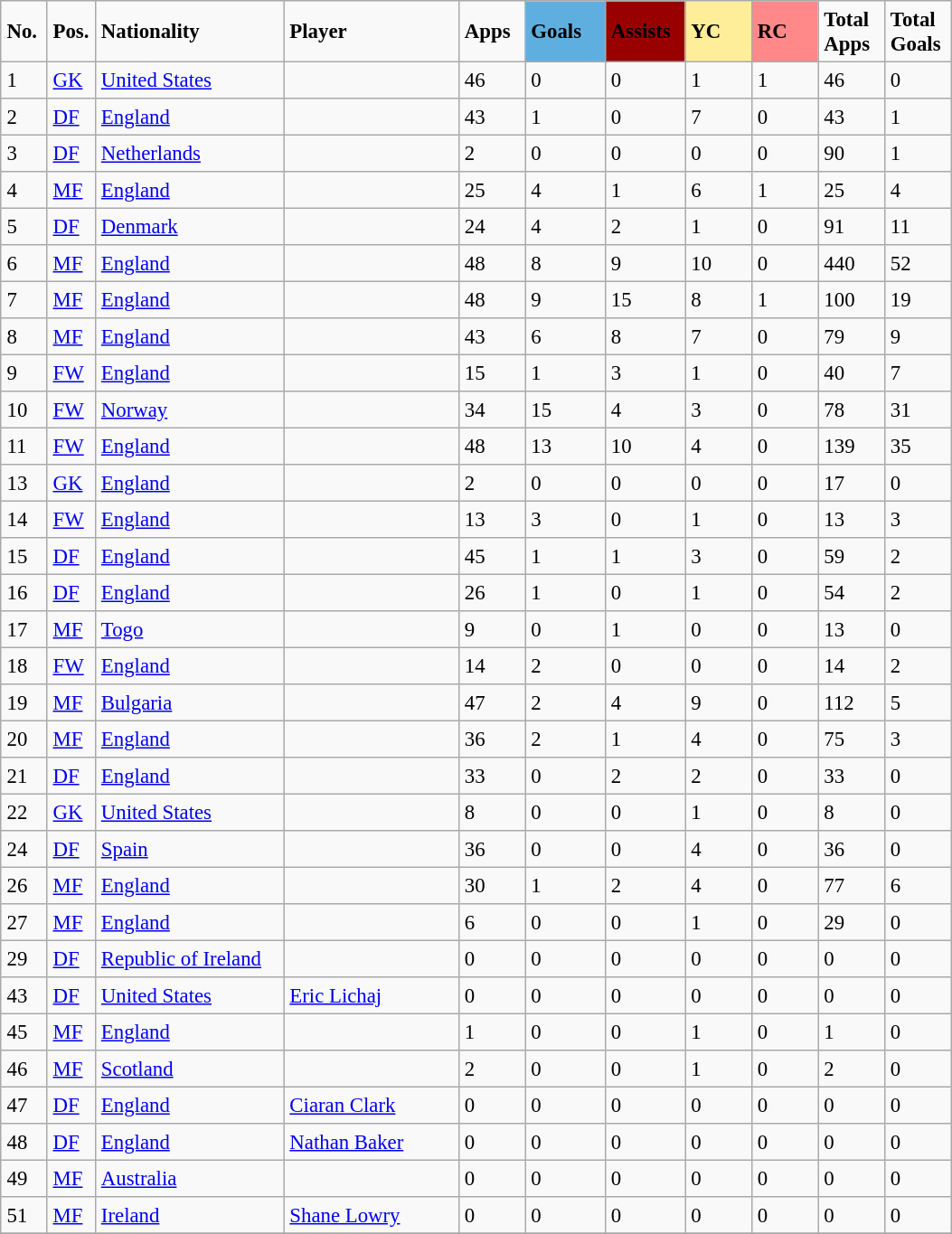<table class="sortable" border="2" cellpadding="4" cellspacing="0" style="text-align:left; margin: 1em 1em 1em 0; background: #f9f9f9; border: 1px #aaa solid; border-collapse: collapse; font-size: 95%;">
<tr>
<th class="sortable" width="25px">No.</th>
<th width="25px">Pos.</th>
<th class="sortable" width="130px">Nationality</th>
<th width="120px">Player</th>
<th width="40px">Apps</th>
<th width="50px" style="background: #5EAFDF"><span> Goals</span></th>
<th width="50px" style="background: #990000"><span> Assists</span></th>
<th width="40px" style="background: #FFEE99"> YC</th>
<th width="40px" style="background: #FF8888"> RC</th>
<th width="40px">Total Apps</th>
<th width="40px">Total Goals</th>
</tr>
<tr>
<td>1</td>
<td><a href='#'>GK</a></td>
<td> <a href='#'>United States</a></td>
<td></td>
<td>46</td>
<td>0</td>
<td>0</td>
<td>1</td>
<td>1</td>
<td>46</td>
<td>0</td>
</tr>
<tr --->
<td>2</td>
<td><a href='#'>DF</a></td>
<td> <a href='#'>England</a></td>
<td></td>
<td>43</td>
<td>1</td>
<td>0</td>
<td>7</td>
<td>0</td>
<td>43</td>
<td>1</td>
</tr>
<tr --->
<td>3</td>
<td><a href='#'>DF</a></td>
<td> <a href='#'>Netherlands</a></td>
<td></td>
<td>2</td>
<td>0</td>
<td>0</td>
<td>0</td>
<td>0</td>
<td>90</td>
<td>1</td>
</tr>
<tr --->
<td>4</td>
<td><a href='#'>MF</a></td>
<td> <a href='#'>England</a></td>
<td></td>
<td>25</td>
<td>4</td>
<td>1</td>
<td>6</td>
<td>1</td>
<td>25</td>
<td>4</td>
</tr>
<tr --->
<td>5</td>
<td><a href='#'>DF</a></td>
<td> <a href='#'>Denmark</a></td>
<td></td>
<td>24</td>
<td>4</td>
<td>2</td>
<td>1</td>
<td>0</td>
<td>91</td>
<td>11</td>
</tr>
<tr --->
<td>6</td>
<td><a href='#'>MF</a></td>
<td> <a href='#'>England</a></td>
<td></td>
<td>48</td>
<td>8</td>
<td>9</td>
<td>10</td>
<td>0</td>
<td>440</td>
<td>52</td>
</tr>
<tr --->
<td>7</td>
<td><a href='#'>MF</a></td>
<td> <a href='#'>England</a></td>
<td></td>
<td>48</td>
<td>9</td>
<td>15</td>
<td>8</td>
<td>1</td>
<td>100</td>
<td>19</td>
</tr>
<tr --->
<td>8</td>
<td><a href='#'>MF</a></td>
<td> <a href='#'>England</a></td>
<td></td>
<td>43</td>
<td>6</td>
<td>8</td>
<td>7</td>
<td>0</td>
<td>79</td>
<td>9</td>
</tr>
<tr --->
<td>9</td>
<td><a href='#'>FW</a></td>
<td> <a href='#'>England</a></td>
<td></td>
<td>15</td>
<td>1</td>
<td>3</td>
<td>1</td>
<td>0</td>
<td>40</td>
<td>7</td>
</tr>
<tr --->
<td>10</td>
<td><a href='#'>FW</a></td>
<td> <a href='#'>Norway</a></td>
<td></td>
<td>34</td>
<td>15</td>
<td>4</td>
<td>3</td>
<td>0</td>
<td>78</td>
<td>31</td>
</tr>
<tr --->
<td>11</td>
<td><a href='#'>FW</a></td>
<td> <a href='#'>England</a></td>
<td></td>
<td>48</td>
<td>13</td>
<td>10</td>
<td>4</td>
<td>0</td>
<td>139</td>
<td>35</td>
</tr>
<tr --->
<td>13</td>
<td><a href='#'>GK</a></td>
<td> <a href='#'>England</a></td>
<td></td>
<td>2</td>
<td>0</td>
<td>0</td>
<td>0</td>
<td>0</td>
<td>17</td>
<td>0</td>
</tr>
<tr --->
<td>14</td>
<td><a href='#'>FW</a></td>
<td> <a href='#'>England</a></td>
<td></td>
<td>13</td>
<td>3</td>
<td>0</td>
<td>1</td>
<td>0</td>
<td>13</td>
<td>3</td>
</tr>
<tr --->
<td>15</td>
<td><a href='#'>DF</a></td>
<td> <a href='#'>England</a></td>
<td></td>
<td>45</td>
<td>1</td>
<td>1</td>
<td>3</td>
<td>0</td>
<td>59</td>
<td>2</td>
</tr>
<tr --->
<td>16</td>
<td><a href='#'>DF</a></td>
<td> <a href='#'>England</a></td>
<td></td>
<td>26</td>
<td>1</td>
<td>0</td>
<td>1</td>
<td>0</td>
<td>54</td>
<td>2</td>
</tr>
<tr --->
<td>17</td>
<td><a href='#'>MF</a></td>
<td> <a href='#'>Togo</a></td>
<td></td>
<td>9</td>
<td>0</td>
<td>1</td>
<td>0</td>
<td>0</td>
<td>13</td>
<td>0</td>
</tr>
<tr --->
<td>18</td>
<td><a href='#'>FW</a></td>
<td> <a href='#'>England</a></td>
<td></td>
<td>14</td>
<td>2</td>
<td>0</td>
<td>0</td>
<td>0</td>
<td>14</td>
<td>2</td>
</tr>
<tr --->
<td>19</td>
<td><a href='#'>MF</a></td>
<td> <a href='#'>Bulgaria</a></td>
<td></td>
<td>47</td>
<td>2</td>
<td>4</td>
<td>9</td>
<td>0</td>
<td>112</td>
<td>5</td>
</tr>
<tr --->
<td>20</td>
<td><a href='#'>MF</a></td>
<td> <a href='#'>England</a></td>
<td></td>
<td>36</td>
<td>2</td>
<td>1</td>
<td>4</td>
<td>0</td>
<td>75</td>
<td>3</td>
</tr>
<tr --->
<td>21</td>
<td><a href='#'>DF</a></td>
<td> <a href='#'>England</a></td>
<td></td>
<td>33</td>
<td>0</td>
<td>2</td>
<td>2</td>
<td>0</td>
<td>33</td>
<td>0</td>
</tr>
<tr --->
<td>22</td>
<td><a href='#'>GK</a></td>
<td> <a href='#'>United States</a></td>
<td></td>
<td>8</td>
<td>0</td>
<td>0</td>
<td>1</td>
<td>0</td>
<td>8</td>
<td>0</td>
</tr>
<tr --->
<td>24</td>
<td><a href='#'>DF</a></td>
<td> <a href='#'>Spain</a></td>
<td></td>
<td>36</td>
<td>0</td>
<td>0</td>
<td>4</td>
<td>0</td>
<td>36</td>
<td>0</td>
</tr>
<tr --->
<td>26</td>
<td><a href='#'>MF</a></td>
<td> <a href='#'>England</a></td>
<td></td>
<td>30</td>
<td>1</td>
<td>2</td>
<td>4</td>
<td>0</td>
<td>77</td>
<td>6</td>
</tr>
<tr --->
<td>27</td>
<td><a href='#'>MF</a></td>
<td> <a href='#'>England</a></td>
<td></td>
<td>6</td>
<td>0</td>
<td>0</td>
<td>1</td>
<td>0</td>
<td>29</td>
<td>0</td>
</tr>
<tr --->
<td>29</td>
<td><a href='#'>DF</a></td>
<td> <a href='#'>Republic of Ireland</a></td>
<td></td>
<td>0</td>
<td>0</td>
<td>0</td>
<td>0</td>
<td>0</td>
<td>0</td>
<td>0</td>
</tr>
<tr --->
<td>43</td>
<td><a href='#'>DF</a></td>
<td> <a href='#'>United States</a></td>
<td><a href='#'>Eric Lichaj</a></td>
<td>0</td>
<td>0</td>
<td>0</td>
<td>0</td>
<td>0</td>
<td>0</td>
<td>0</td>
</tr>
<tr --->
<td>45</td>
<td><a href='#'>MF</a></td>
<td> <a href='#'>England</a></td>
<td></td>
<td>1</td>
<td>0</td>
<td>0</td>
<td>1</td>
<td>0</td>
<td>1</td>
<td>0</td>
</tr>
<tr --->
<td>46</td>
<td><a href='#'>MF</a></td>
<td> <a href='#'>Scotland</a></td>
<td></td>
<td>2</td>
<td>0</td>
<td>0</td>
<td>1</td>
<td>0</td>
<td>2</td>
<td>0</td>
</tr>
<tr --->
<td>47</td>
<td><a href='#'>DF</a></td>
<td> <a href='#'>England</a></td>
<td><a href='#'>Ciaran Clark</a></td>
<td>0</td>
<td>0</td>
<td>0</td>
<td>0</td>
<td>0</td>
<td>0</td>
<td>0</td>
</tr>
<tr --->
<td>48</td>
<td><a href='#'>DF</a></td>
<td> <a href='#'>England</a></td>
<td><a href='#'>Nathan Baker</a></td>
<td>0</td>
<td>0</td>
<td>0</td>
<td>0</td>
<td>0</td>
<td>0</td>
<td>0</td>
</tr>
<tr --->
<td>49</td>
<td><a href='#'>MF</a></td>
<td> <a href='#'>Australia</a></td>
<td></td>
<td>0</td>
<td>0</td>
<td>0</td>
<td>0</td>
<td>0</td>
<td>0</td>
<td>0</td>
</tr>
<tr --->
<td>51</td>
<td><a href='#'>MF</a></td>
<td> <a href='#'>Ireland</a></td>
<td><a href='#'>Shane Lowry</a></td>
<td>0</td>
<td>0</td>
<td>0</td>
<td>0</td>
<td>0</td>
<td>0</td>
<td>0</td>
</tr>
<tr --->
</tr>
</table>
